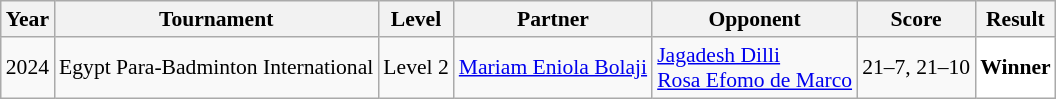<table class="sortable wikitable" style="font-size: 90%;">
<tr>
<th>Year</th>
<th>Tournament</th>
<th>Level</th>
<th>Partner</th>
<th>Opponent</th>
<th>Score</th>
<th>Result</th>
</tr>
<tr>
<td align="center">2024</td>
<td align="left">Egypt Para-Badminton International</td>
<td align="left">Level 2</td>
<td> <a href='#'>Mariam Eniola Bolaji</a></td>
<td align="left"> <a href='#'>Jagadesh Dilli</a><br> <a href='#'>Rosa Efomo de Marco</a></td>
<td align="left">21–7, 21–10</td>
<td style="text-align:left; background:white"> <strong>Winner</strong></td>
</tr>
</table>
